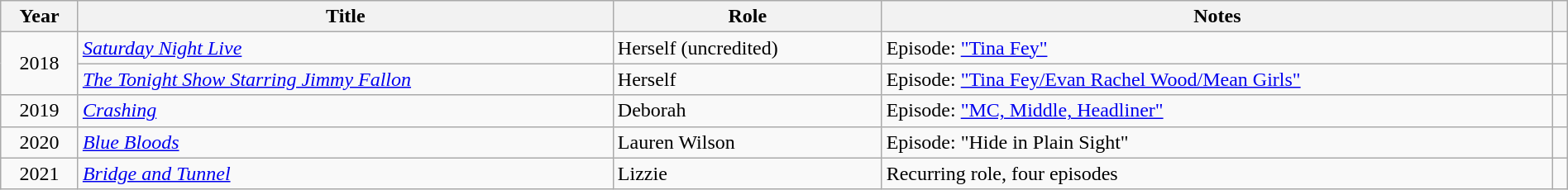<table class="wikitable sortable" style="width:100%">
<tr>
<th>Year</th>
<th>Title</th>
<th>Role</th>
<th>Notes</th>
<th></th>
</tr>
<tr>
<td align="center" rowspan="2">2018</td>
<td><em><a href='#'>Saturday Night Live</a></em></td>
<td>Herself (uncredited)</td>
<td>Episode: <a href='#'>"Tina Fey"</a></td>
<td></td>
</tr>
<tr>
<td><em><a href='#'>The Tonight Show Starring Jimmy Fallon</a></em></td>
<td>Herself</td>
<td>Episode: <a href='#'>"Tina Fey/Evan Rachel Wood/Mean Girls"</a></td>
<td></td>
</tr>
<tr>
<td align="center">2019</td>
<td><em><a href='#'>Crashing</a></em></td>
<td>Deborah</td>
<td>Episode: <a href='#'>"MC, Middle, Headliner"</a></td>
<td></td>
</tr>
<tr>
<td align="center">2020</td>
<td><em><a href='#'>Blue Bloods</a></em></td>
<td>Lauren Wilson</td>
<td>Episode: "Hide in Plain Sight"</td>
<td></td>
</tr>
<tr>
<td align="center">2021</td>
<td><em><a href='#'>Bridge and Tunnel</a></em></td>
<td>Lizzie</td>
<td>Recurring role, four episodes</td>
<td></td>
</tr>
</table>
